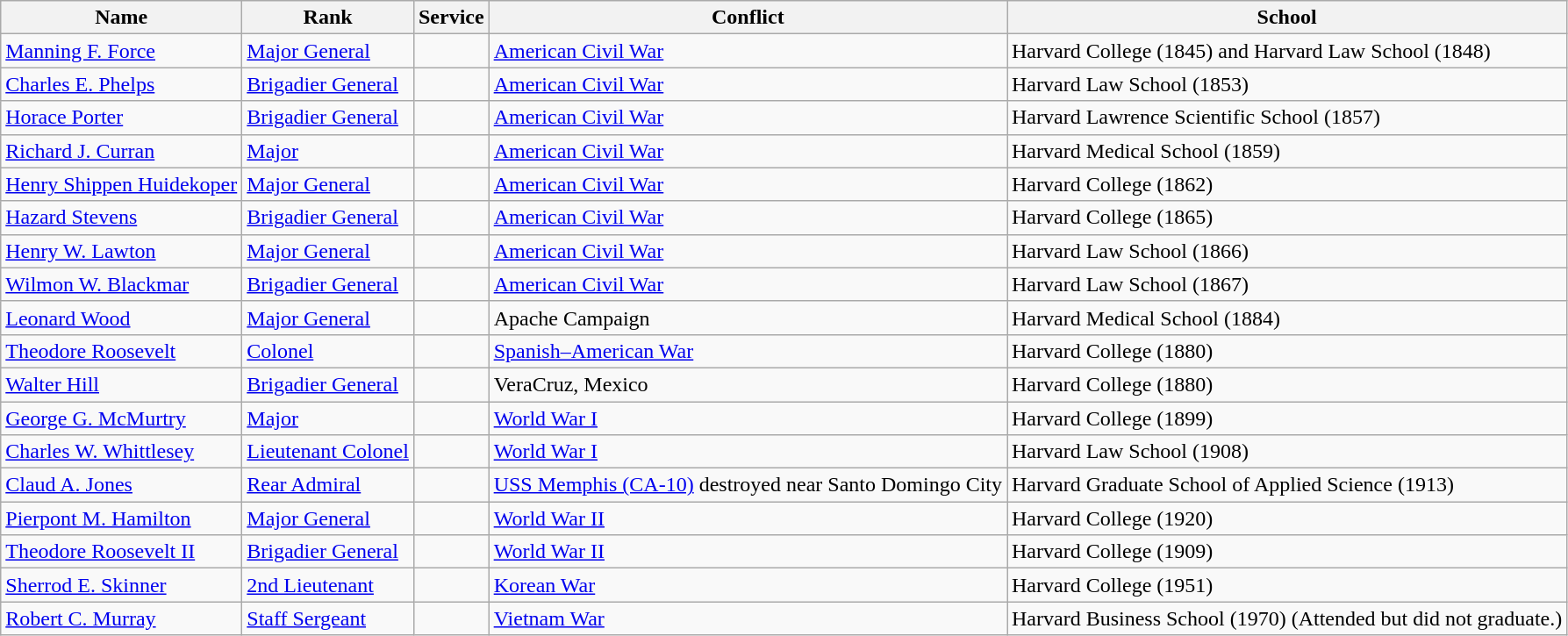<table class="wikitable">
<tr>
<th>Name</th>
<th>Rank</th>
<th>Service</th>
<th>Conflict</th>
<th>School </th>
</tr>
<tr>
<td><a href='#'>Manning F. Force</a></td>
<td><a href='#'>Major General</a></td>
<td></td>
<td><a href='#'>American Civil War</a></td>
<td>Harvard College (1845) and Harvard Law School (1848)</td>
</tr>
<tr>
<td><a href='#'>Charles E. Phelps</a></td>
<td><a href='#'>Brigadier General</a></td>
<td></td>
<td><a href='#'>American Civil War</a></td>
<td>Harvard Law School (1853)</td>
</tr>
<tr>
<td><a href='#'>Horace Porter</a></td>
<td><a href='#'>Brigadier General</a></td>
<td></td>
<td><a href='#'>American Civil War</a></td>
<td>Harvard Lawrence Scientific School (1857)</td>
</tr>
<tr>
<td><a href='#'>Richard J. Curran</a></td>
<td><a href='#'>Major</a></td>
<td></td>
<td><a href='#'>American Civil War</a></td>
<td>Harvard Medical School (1859)</td>
</tr>
<tr>
<td><a href='#'>Henry Shippen Huidekoper</a></td>
<td><a href='#'>Major General</a></td>
<td></td>
<td><a href='#'>American Civil War</a></td>
<td>Harvard College (1862)</td>
</tr>
<tr>
<td><a href='#'>Hazard Stevens</a></td>
<td><a href='#'>Brigadier General</a></td>
<td></td>
<td><a href='#'>American Civil War</a></td>
<td>Harvard College (1865)</td>
</tr>
<tr>
<td><a href='#'>Henry W. Lawton</a></td>
<td><a href='#'>Major General</a></td>
<td></td>
<td><a href='#'>American Civil War</a></td>
<td>Harvard Law School (1866)</td>
</tr>
<tr>
<td><a href='#'>Wilmon W. Blackmar</a></td>
<td><a href='#'>Brigadier General</a></td>
<td></td>
<td><a href='#'>American Civil War</a></td>
<td>Harvard Law School (1867)</td>
</tr>
<tr>
<td><a href='#'>Leonard Wood</a></td>
<td><a href='#'>Major General</a></td>
<td></td>
<td>Apache Campaign</td>
<td>Harvard Medical School (1884)</td>
</tr>
<tr>
<td><a href='#'>Theodore Roosevelt</a></td>
<td><a href='#'>Colonel</a></td>
<td></td>
<td><a href='#'>Spanish–American War</a></td>
<td>Harvard College (1880)</td>
</tr>
<tr>
<td><a href='#'>Walter Hill</a></td>
<td><a href='#'>Brigadier General</a></td>
<td></td>
<td>VeraCruz, Mexico</td>
<td>Harvard College (1880)</td>
</tr>
<tr>
<td><a href='#'>George G. McMurtry</a></td>
<td><a href='#'>Major</a></td>
<td></td>
<td><a href='#'>World War I</a></td>
<td>Harvard College (1899)</td>
</tr>
<tr>
<td><a href='#'>Charles W. Whittlesey</a></td>
<td><a href='#'>Lieutenant Colonel</a></td>
<td></td>
<td><a href='#'>World War I</a></td>
<td>Harvard Law School (1908)</td>
</tr>
<tr>
<td><a href='#'>Claud A. Jones</a></td>
<td><a href='#'>Rear Admiral</a></td>
<td></td>
<td><a href='#'>USS Memphis (CA-10)</a> destroyed near Santo Domingo City</td>
<td>Harvard Graduate School of Applied Science (1913)</td>
</tr>
<tr>
<td><a href='#'>Pierpont M. Hamilton</a></td>
<td><a href='#'>Major General</a></td>
<td></td>
<td><a href='#'>World War II</a></td>
<td>Harvard College (1920)</td>
</tr>
<tr>
<td><a href='#'>Theodore Roosevelt II</a></td>
<td><a href='#'>Brigadier General</a></td>
<td></td>
<td><a href='#'>World War II</a></td>
<td>Harvard College (1909)</td>
</tr>
<tr>
<td><a href='#'>Sherrod E. Skinner</a></td>
<td><a href='#'>2nd Lieutenant</a></td>
<td></td>
<td><a href='#'>Korean War</a></td>
<td>Harvard College (1951)</td>
</tr>
<tr>
<td><a href='#'>Robert C. Murray</a></td>
<td><a href='#'>Staff Sergeant</a></td>
<td></td>
<td><a href='#'>Vietnam War</a></td>
<td>Harvard Business School (1970) (Attended but did not graduate.)</td>
</tr>
</table>
